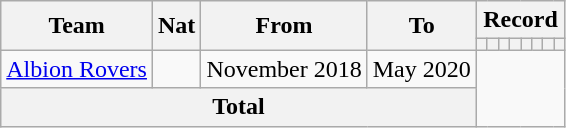<table class="wikitable" style="text-align: center">
<tr>
<th rowspan="2">Team</th>
<th rowspan="2">Nat</th>
<th rowspan="2">From</th>
<th rowspan="2">To</th>
<th colspan="9">Record</th>
</tr>
<tr>
<th></th>
<th></th>
<th></th>
<th></th>
<th></th>
<th></th>
<th></th>
<th></th>
</tr>
<tr>
<td align=left><a href='#'>Albion Rovers</a></td>
<td align=left></td>
<td align=left>November 2018</td>
<td align=left>May 2020<br></td>
</tr>
<tr>
<th colspan="4">Total<br></th>
</tr>
</table>
